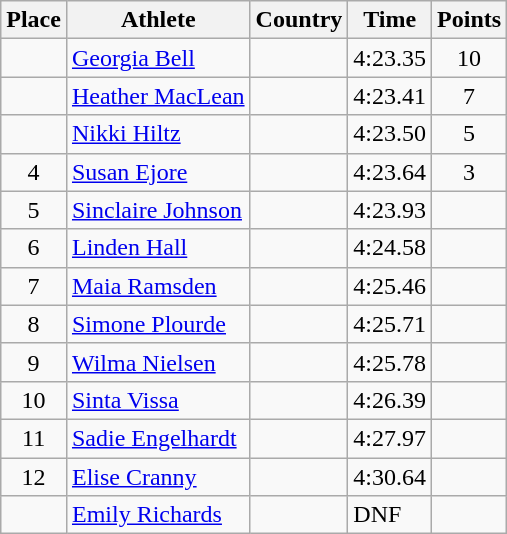<table class="wikitable">
<tr>
<th>Place</th>
<th>Athlete</th>
<th>Country</th>
<th>Time</th>
<th>Points</th>
</tr>
<tr>
<td align=center></td>
<td><a href='#'>Georgia Bell</a></td>
<td></td>
<td>4:23.35</td>
<td align=center>10</td>
</tr>
<tr>
<td align=center></td>
<td><a href='#'>Heather MacLean</a></td>
<td></td>
<td>4:23.41</td>
<td align=center>7</td>
</tr>
<tr>
<td align=center></td>
<td><a href='#'>Nikki Hiltz</a></td>
<td></td>
<td>4:23.50</td>
<td align=center>5</td>
</tr>
<tr>
<td align=center>4</td>
<td><a href='#'>Susan Ejore</a></td>
<td></td>
<td>4:23.64</td>
<td align=center>3</td>
</tr>
<tr>
<td align=center>5</td>
<td><a href='#'>Sinclaire Johnson</a></td>
<td></td>
<td>4:23.93</td>
<td align=center></td>
</tr>
<tr>
<td align=center>6</td>
<td><a href='#'>Linden Hall</a></td>
<td></td>
<td>4:24.58</td>
<td align=center></td>
</tr>
<tr>
<td align=center>7</td>
<td><a href='#'>Maia Ramsden</a></td>
<td></td>
<td>4:25.46</td>
<td align=center></td>
</tr>
<tr>
<td align=center>8</td>
<td><a href='#'>Simone Plourde</a></td>
<td></td>
<td>4:25.71</td>
<td align=center></td>
</tr>
<tr>
<td align=center>9</td>
<td><a href='#'>Wilma Nielsen</a></td>
<td></td>
<td>4:25.78</td>
<td align=center></td>
</tr>
<tr>
<td align=center>10</td>
<td><a href='#'>Sinta Vissa</a></td>
<td></td>
<td>4:26.39</td>
<td align=center></td>
</tr>
<tr>
<td align=center>11</td>
<td><a href='#'>Sadie Engelhardt</a></td>
<td></td>
<td>4:27.97</td>
<td align=center></td>
</tr>
<tr>
<td align=center>12</td>
<td><a href='#'>Elise Cranny</a></td>
<td></td>
<td>4:30.64</td>
<td align=center></td>
</tr>
<tr>
<td align=center></td>
<td><a href='#'>Emily Richards</a></td>
<td></td>
<td>DNF</td>
<td align=center></td>
</tr>
</table>
